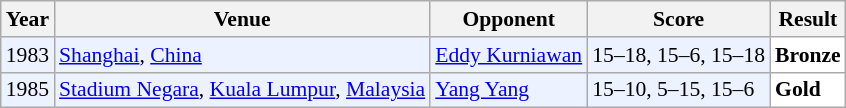<table class="sortable wikitable" style="font-size: 90%;">
<tr>
<th>Year</th>
<th>Venue</th>
<th>Opponent</th>
<th>Score</th>
<th>Result</th>
</tr>
<tr style="background:#ECF2FF">
<td align="center">1983</td>
<td align="left"><a href='#'>Shanghai</a>, <a href='#'>China</a></td>
<td align="left"> <a href='#'>Eddy Kurniawan</a></td>
<td align="left">15–18, 15–6, 15–18</td>
<td style="text-align:left; background:white"> <strong>Bronze</strong></td>
</tr>
<tr style="background:#ECF2FF">
<td align="center">1985</td>
<td align="left"><a href='#'>Stadium Negara</a>, <a href='#'>Kuala Lumpur</a>, <a href='#'>Malaysia</a></td>
<td align="left"> <a href='#'>Yang Yang</a></td>
<td align="left">15–10, 5–15, 15–6</td>
<td style="text-align:left; background:white"> <strong>Gold</strong></td>
</tr>
</table>
